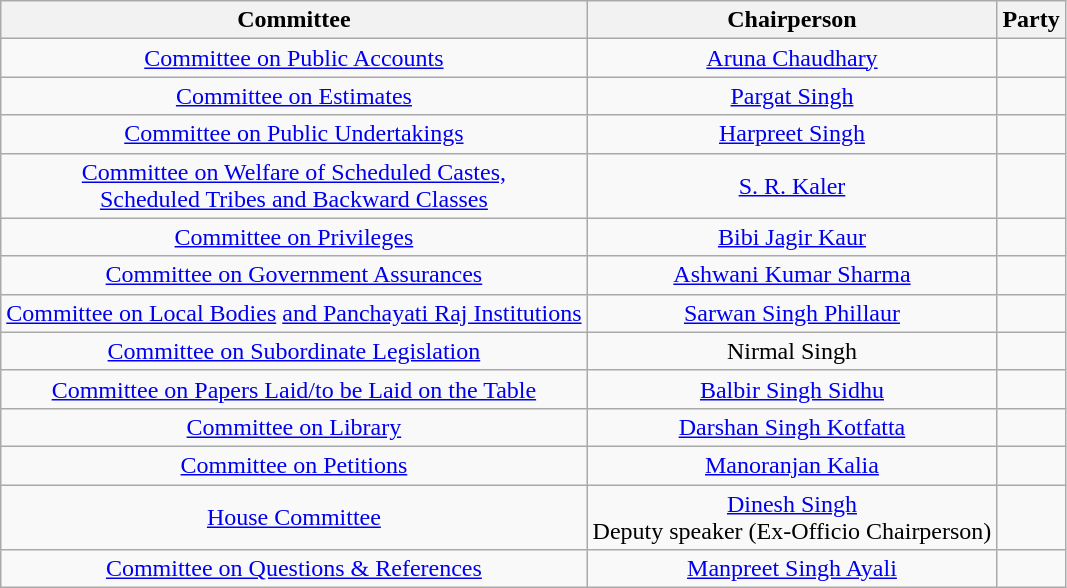<table class="wikitable sortable" style="text-align:center">
<tr>
<th>Committee</th>
<th>Chairperson</th>
<th colspan=2>Party</th>
</tr>
<tr>
<td><a href='#'>Committee on Public Accounts</a></td>
<td><a href='#'>Aruna Chaudhary</a></td>
<td></td>
</tr>
<tr>
<td><a href='#'>Committee on Estimates</a></td>
<td><a href='#'>Pargat Singh</a></td>
<td></td>
</tr>
<tr>
<td><a href='#'>Committee on Public Undertakings</a></td>
<td><a href='#'>Harpreet Singh</a></td>
<td></td>
</tr>
<tr>
<td><a href='#'>Committee on Welfare of Scheduled Castes,<br>Scheduled Tribes and Backward Classes</a></td>
<td><a href='#'>S. R. Kaler</a></td>
<td></td>
</tr>
<tr>
<td><a href='#'>Committee on Privileges</a></td>
<td><a href='#'>Bibi Jagir Kaur</a></td>
<td></td>
</tr>
<tr>
<td><a href='#'>Committee on Government Assurances</a></td>
<td><a href='#'>Ashwani Kumar Sharma</a></td>
<td></td>
</tr>
<tr>
<td><a href='#'>Committee on Local Bodies</a> <a href='#'>and Panchayati Raj Institutions</a></td>
<td><a href='#'>Sarwan Singh Phillaur</a></td>
<td></td>
</tr>
<tr>
<td><a href='#'>Committee on Subordinate Legislation</a></td>
<td>Nirmal Singh</td>
<td></td>
</tr>
<tr>
<td><a href='#'>Committee on Papers Laid/to be Laid on the Table</a></td>
<td><a href='#'>Balbir Singh Sidhu</a></td>
<td></td>
</tr>
<tr>
<td><a href='#'>Committee on Library</a></td>
<td><a href='#'>Darshan Singh Kotfatta</a></td>
<td></td>
</tr>
<tr>
<td><a href='#'>Committee on Petitions</a></td>
<td><a href='#'>Manoranjan Kalia</a></td>
<td></td>
</tr>
<tr>
<td><a href='#'>House Committee</a></td>
<td><a href='#'>Dinesh Singh</a><br>Deputy speaker (Ex-Officio Chairperson)</td>
<td></td>
</tr>
<tr>
<td><a href='#'>Committee on Questions & References</a></td>
<td><a href='#'>Manpreet Singh Ayali</a></td>
<td></td>
</tr>
</table>
